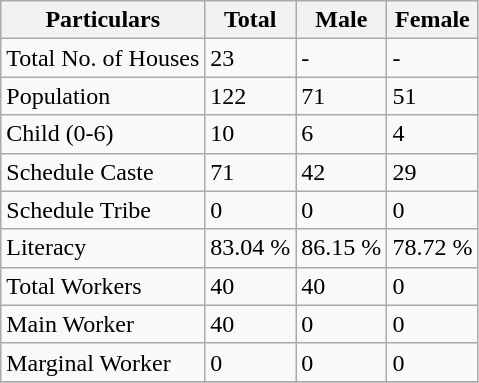<table class="wikitable sortable">
<tr>
<th>Particulars</th>
<th>Total</th>
<th>Male</th>
<th>Female</th>
</tr>
<tr>
<td>Total No. of Houses</td>
<td>23</td>
<td>-</td>
<td>-</td>
</tr>
<tr>
<td>Population</td>
<td>122</td>
<td>71</td>
<td>51</td>
</tr>
<tr>
<td>Child (0-6)</td>
<td>10</td>
<td>6</td>
<td>4</td>
</tr>
<tr>
<td>Schedule Caste</td>
<td>71</td>
<td>42</td>
<td>29</td>
</tr>
<tr>
<td>Schedule Tribe</td>
<td>0</td>
<td>0</td>
<td>0</td>
</tr>
<tr>
<td>Literacy</td>
<td>83.04 %</td>
<td>86.15 %</td>
<td>78.72 %</td>
</tr>
<tr>
<td>Total Workers</td>
<td>40</td>
<td>40</td>
<td>0</td>
</tr>
<tr>
<td>Main Worker</td>
<td>40</td>
<td>0</td>
<td>0</td>
</tr>
<tr>
<td>Marginal Worker</td>
<td>0</td>
<td>0</td>
<td>0</td>
</tr>
<tr>
</tr>
</table>
